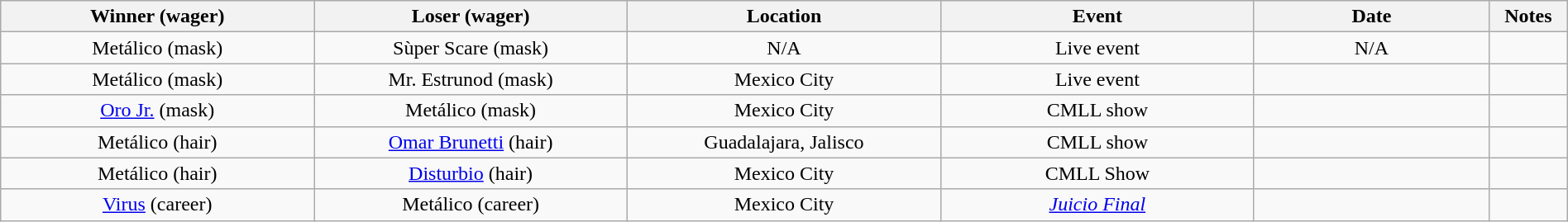<table class="wikitable sortable" width=100%  style="text-align: center">
<tr>
<th width=20% scope="col">Winner (wager)</th>
<th width=20% scope="col">Loser (wager)</th>
<th width=20% scope="col">Location</th>
<th width=20% scope="col">Event</th>
<th width=15% scope="col">Date</th>
<th class="unsortable" width=5% scope="col">Notes</th>
</tr>
<tr>
<td>Metálico (mask)</td>
<td>Sùper Scare (mask)</td>
<td>N/A</td>
<td>Live event</td>
<td>N/A</td>
<td></td>
</tr>
<tr>
<td>Metálico (mask)</td>
<td>Mr. Estrunod (mask)</td>
<td>Mexico City</td>
<td>Live event</td>
<td></td>
<td> </td>
</tr>
<tr>
<td><a href='#'>Oro Jr.</a> (mask)</td>
<td>Metálico (mask)</td>
<td>Mexico City</td>
<td>CMLL show</td>
<td></td>
<td></td>
</tr>
<tr>
<td>Metálico (hair)</td>
<td><a href='#'>Omar Brunetti</a> (hair)</td>
<td>Guadalajara, Jalisco</td>
<td>CMLL show</td>
<td></td>
<td> </td>
</tr>
<tr>
<td>Metálico (hair)</td>
<td><a href='#'>Disturbio</a> (hair)</td>
<td>Mexico City</td>
<td>CMLL Show</td>
<td></td>
<td></td>
</tr>
<tr>
<td><a href='#'>Virus</a> (career)</td>
<td>Metálico (career)</td>
<td>Mexico City</td>
<td><em><a href='#'>Juicio Final</a></em></td>
<td></td>
<td></td>
</tr>
</table>
